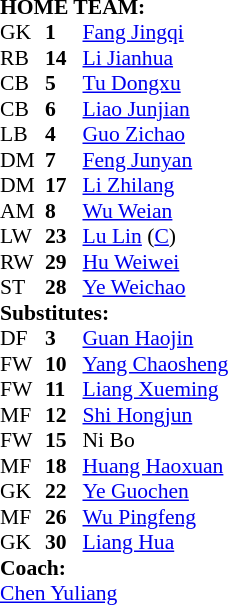<table style="font-size: 90%" cellspacing="0" cellpadding="0">
<tr>
<td colspan="4"><strong>HOME TEAM:</strong></td>
</tr>
<tr>
<th width="30"></th>
<th width="25"></th>
</tr>
<tr>
<td>GK</td>
<td><strong>1</strong></td>
<td> <a href='#'>Fang Jingqi</a></td>
</tr>
<tr>
<td>RB</td>
<td><strong>14</strong></td>
<td> <a href='#'>Li Jianhua</a></td>
</tr>
<tr>
<td>CB</td>
<td><strong>5</strong></td>
<td> <a href='#'>Tu Dongxu</a></td>
</tr>
<tr>
<td>CB</td>
<td><strong>6</strong></td>
<td> <a href='#'>Liao Junjian</a></td>
</tr>
<tr>
<td>LB</td>
<td><strong>4</strong></td>
<td> <a href='#'>Guo Zichao</a></td>
</tr>
<tr>
<td>DM</td>
<td><strong>7</strong></td>
<td> <a href='#'>Feng Junyan</a></td>
<td></td>
<td></td>
</tr>
<tr>
<td>DM</td>
<td><strong>17</strong></td>
<td> <a href='#'>Li Zhilang</a></td>
<td></td>
<td></td>
</tr>
<tr>
<td>AM</td>
<td><strong>8</strong></td>
<td> <a href='#'>Wu Weian</a></td>
</tr>
<tr>
<td>LW</td>
<td><strong>23</strong></td>
<td> <a href='#'>Lu Lin</a> (<a href='#'>C</a>)</td>
<td></td>
</tr>
<tr>
<td>RW</td>
<td><strong>29</strong></td>
<td> <a href='#'>Hu Weiwei</a></td>
<td></td>
<td></td>
</tr>
<tr>
<td>ST</td>
<td><strong>28</strong></td>
<td> <a href='#'>Ye Weichao</a></td>
<td></td>
<td></td>
</tr>
<tr>
<td colspan=4><strong>Substitutes:</strong></td>
</tr>
<tr>
<td>DF</td>
<td><strong>3</strong></td>
<td> <a href='#'>Guan Haojin</a></td>
</tr>
<tr>
<td>FW</td>
<td><strong>10</strong></td>
<td> <a href='#'>Yang Chaosheng</a></td>
</tr>
<tr>
<td>FW</td>
<td><strong>11</strong></td>
<td> <a href='#'>Liang Xueming</a></td>
<td></td>
<td> </td>
</tr>
<tr>
<td>MF</td>
<td><strong>12</strong></td>
<td> <a href='#'>Shi Hongjun</a></td>
<td></td>
<td></td>
</tr>
<tr>
<td>FW</td>
<td><strong>15</strong></td>
<td> Ni Bo</td>
<td></td>
<td></td>
</tr>
<tr>
<td>MF</td>
<td><strong>18</strong></td>
<td> <a href='#'>Huang Haoxuan</a></td>
<td></td>
<td></td>
</tr>
<tr>
<td>GK</td>
<td><strong>22</strong></td>
<td> <a href='#'>Ye Guochen</a></td>
</tr>
<tr>
<td>MF</td>
<td><strong>26</strong></td>
<td> <a href='#'>Wu Pingfeng</a></td>
<td></td>
<td></td>
</tr>
<tr>
<td>GK</td>
<td><strong>30</strong></td>
<td> <a href='#'>Liang Hua</a></td>
</tr>
<tr>
<td colspan=4><strong>Coach:</strong></td>
</tr>
<tr>
<td colspan="4"> <a href='#'>Chen Yuliang</a></td>
</tr>
</table>
